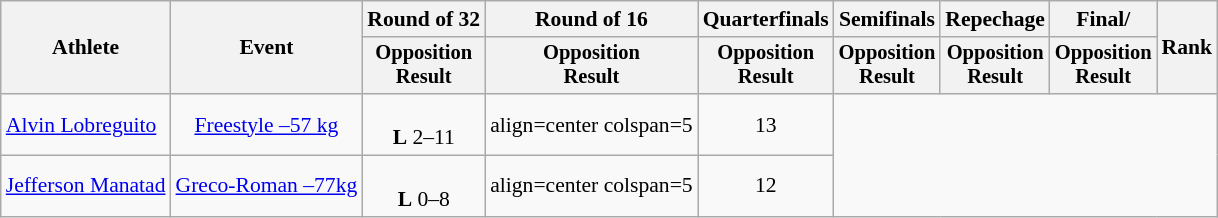<table class=wikitable style="text-align:center; font-size:90%">
<tr>
<th rowspan="2">Athlete</th>
<th rowspan="2">Event</th>
<th>Round of 32</th>
<th>Round of 16</th>
<th>Quarterfinals</th>
<th>Semifinals</th>
<th>Repechage</th>
<th>Final/</th>
<th rowspan=2>Rank</th>
</tr>
<tr style="font-size:95%">
<th>Opposition<br>Result</th>
<th>Opposition<br>Result</th>
<th>Opposition<br>Result</th>
<th>Opposition<br>Result</th>
<th>Opposition<br>Result</th>
<th>Opposition<br>Result</th>
</tr>
<tr>
<td align=left><a href='#'>Alvin Lobreguito</a></td>
<td><a href='#'>Freestyle –57 kg</a></td>
<td style="text-align:center;"> <br> <strong>L</strong> 2–11</td>
<td>align=center colspan=5</td>
<td>13</td>
</tr>
<tr>
<td align=left><a href='#'>Jefferson Manatad</a></td>
<td><a href='#'>Greco-Roman –77kg</a></td>
<td style="text-align:center;"> <br> <strong>L</strong> 0–8</td>
<td>align=center colspan=5</td>
<td>12</td>
</tr>
</table>
